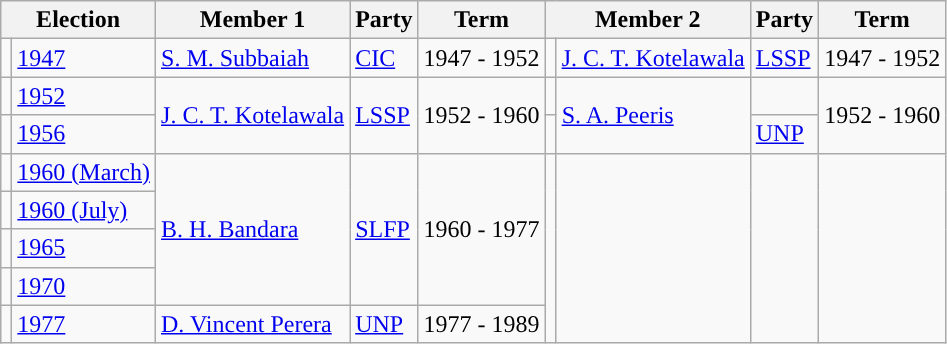<table class="wikitable">
<tr>
<th colspan="2">Election</th>
<th>Member 1</th>
<th>Party</th>
<th>Term</th>
<th colspan="2">Member 2</th>
<th>Party</th>
<th>Term</th>
</tr>
<tr>
<td style="background-color: "></td>
<td><a href='#'>1947</a></td>
<td><a href='#'>S. M. Subbaiah</a></td>
<td><a href='#'>CIC</a></td>
<td>1947 - 1952</td>
<td style="background-color: "></td>
<td><a href='#'>J. C. T. Kotelawala</a></td>
<td><a href='#'>LSSP</a></td>
<td>1947 - 1952</td>
</tr>
<tr>
<td style="background-color: "></td>
<td><a href='#'>1952</a></td>
<td rowspan=2><a href='#'>J. C. T. Kotelawala</a></td>
<td rowspan=2><a href='#'>LSSP</a></td>
<td rowspan=2>1952 - 1960</td>
<td style="background-color: "></td>
<td rowspan=2><a href='#'>S. A. Peeris</a></td>
<td></td>
<td rowspan=2>1952 - 1960</td>
</tr>
<tr>
<td style="background-color: "></td>
<td><a href='#'>1956</a></td>
<td style="background-color: "></td>
<td><a href='#'>UNP</a></td>
</tr>
<tr>
<td style="background-color: "></td>
<td><a href='#'>1960 (March)</a></td>
<td rowspan=4><a href='#'>B. H. Bandara</a></td>
<td rowspan=4><a href='#'>SLFP</a></td>
<td rowspan=4>1960 - 1977</td>
<td rowspan=5></td>
<td rowspan=5></td>
<td rowspan=5></td>
<td rowspan=5></td>
</tr>
<tr>
<td style="background-color: "></td>
<td><a href='#'>1960 (July)</a></td>
</tr>
<tr>
<td style="background-color: "></td>
<td><a href='#'>1965</a></td>
</tr>
<tr>
<td style="background-color: "></td>
<td><a href='#'>1970</a></td>
</tr>
<tr>
<td style="background-color: "></td>
<td><a href='#'>1977</a></td>
<td><a href='#'>D. Vincent Perera</a></td>
<td><a href='#'>UNP</a></td>
<td>1977 - 1989</td>
</tr>
</table>
